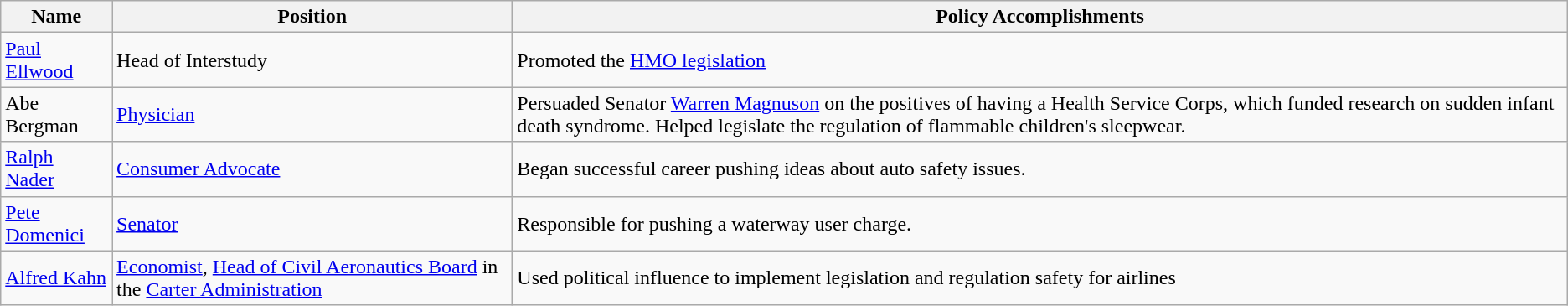<table class="wikitable">
<tr>
<th>Name</th>
<th>Position</th>
<th>Policy Accomplishments</th>
</tr>
<tr>
<td><a href='#'>Paul Ellwood</a></td>
<td>Head of Interstudy</td>
<td>Promoted the <a href='#'>HMO legislation</a></td>
</tr>
<tr>
<td>Abe Bergman</td>
<td><a href='#'>Physician</a></td>
<td>Persuaded Senator <a href='#'>Warren Magnuson</a> on the positives of having a Health Service Corps, which funded research on sudden infant death syndrome. Helped legislate the regulation of flammable children's sleepwear.</td>
</tr>
<tr>
<td><a href='#'>Ralph Nader</a></td>
<td><a href='#'>Consumer Advocate</a></td>
<td>Began successful career pushing ideas about auto safety issues.</td>
</tr>
<tr>
<td><a href='#'>Pete Domenici</a></td>
<td><a href='#'>Senator</a></td>
<td>Responsible for pushing a waterway user charge.</td>
</tr>
<tr>
<td><a href='#'>Alfred Kahn</a></td>
<td><a href='#'>Economist</a>, <a href='#'>Head of Civil Aeronautics Board</a> in the <a href='#'>Carter Administration</a></td>
<td>Used political influence to implement legislation and regulation safety for airlines</td>
</tr>
</table>
